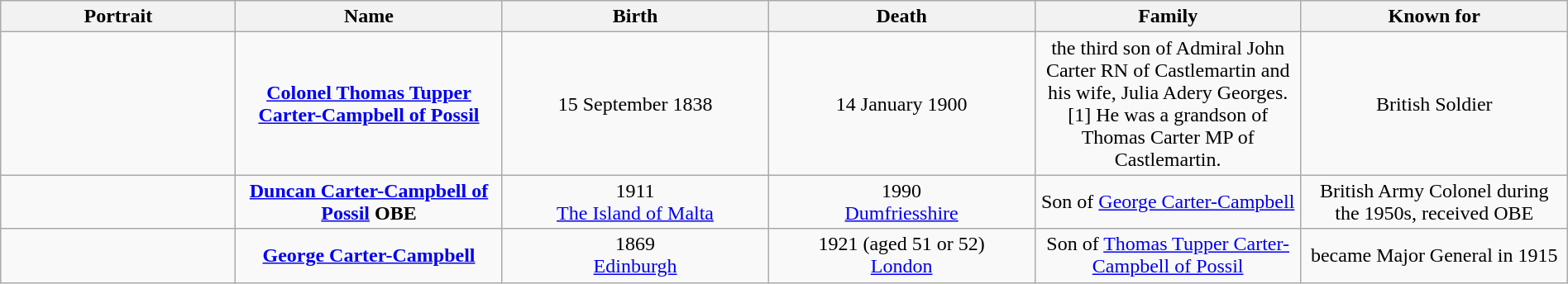<table style="text-align:center; width:100%" class="wikitable">
<tr>
<th style="width:100px;">Portrait</th>
<th width=17%>Name</th>
<th width=17%>Birth</th>
<th width=17%>Death</th>
<th width=17%>Family</th>
<th width=17%>Known for</th>
</tr>
<tr>
<td></td>
<td><strong><a href='#'>Colonel Thomas Tupper Carter-Campbell of Possil</a></strong></td>
<td>15 September 1838</td>
<td>14 January 1900</td>
<td>the third son of Admiral John Carter RN of Castlemartin and his wife, Julia Adery Georges.[1] He was a grandson of Thomas Carter MP of Castlemartin.</td>
<td>British Soldier</td>
</tr>
<tr>
<td></td>
<td><strong><a href='#'>Duncan Carter-Campbell of Possil</a> OBE</strong></td>
<td>1911<br><a href='#'>The Island of Malta</a></td>
<td>1990<br><a href='#'>Dumfriesshire</a></td>
<td>Son of <a href='#'>George Carter-Campbell</a></td>
<td>British Army Colonel during the 1950s, received OBE</td>
</tr>
<tr>
<td></td>
<td><strong><a href='#'>George Carter-Campbell</a></strong></td>
<td>1869<br><a href='#'>Edinburgh</a></td>
<td>1921 (aged 51 or 52)<br><a href='#'>London</a></td>
<td>Son of <a href='#'>Thomas Tupper Carter-Campbell of Possil</a></td>
<td>became Major General in 1915</td>
</tr>
</table>
